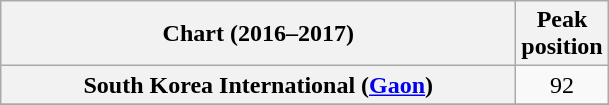<table class="wikitable sortable plainrowheaders" style="text-align:center">
<tr>
<th scope="col" style="width:21em;">Chart (2016–2017)</th>
<th scope="col">Peak<br>position</th>
</tr>
<tr>
<th scope="row">South Korea International (<a href='#'>Gaon</a>)</th>
<td>92</td>
</tr>
<tr>
</tr>
<tr>
</tr>
</table>
